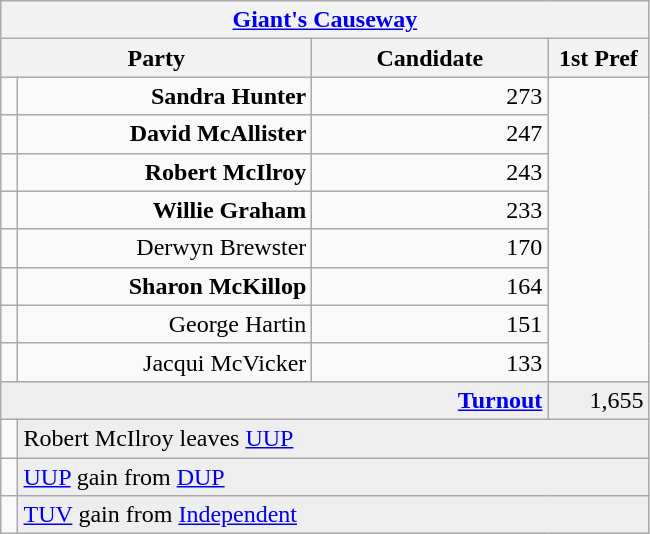<table class="wikitable">
<tr>
<th colspan="4" align="center"><a href='#'>Giant's Causeway</a></th>
</tr>
<tr>
<th colspan="2" align="center" width=200>Party</th>
<th width=150>Candidate</th>
<th width=60>1st Pref</th>
</tr>
<tr>
<td></td>
<td align="right"><strong>Sandra Hunter</strong></td>
<td align="right">273</td>
</tr>
<tr>
<td></td>
<td align="right"><strong>David McAllister</strong></td>
<td align="right">247</td>
</tr>
<tr>
<td></td>
<td align="right"><strong>Robert McIlroy</strong></td>
<td align="right">243</td>
</tr>
<tr>
<td></td>
<td align="right"><strong>Willie Graham</strong></td>
<td align="right">233</td>
</tr>
<tr>
<td></td>
<td align="right">Derwyn Brewster</td>
<td align="right">170</td>
</tr>
<tr>
<td></td>
<td align="right"><strong>Sharon McKillop</strong></td>
<td align="right">164</td>
</tr>
<tr>
<td></td>
<td align="right">George Hartin</td>
<td align="right">151</td>
</tr>
<tr>
<td></td>
<td align="right">Jacqui McVicker</td>
<td align="right">133</td>
</tr>
<tr bgcolor="EEEEEE">
<td colspan=3 align="right"><strong><a href='#'>Turnout</a></strong></td>
<td align="right">1,655</td>
</tr>
<tr>
<td bgcolor=></td>
<td colspan=3 bgcolor="EEEEEE">Robert McIlroy leaves <a href='#'>UUP</a></td>
</tr>
<tr>
<td bgcolor=></td>
<td colspan=3 bgcolor="EEEEEE"><a href='#'>UUP</a> gain from <a href='#'>DUP</a></td>
</tr>
<tr>
<td bgcolor=></td>
<td colspan=3 bgcolor="EEEEEE"><a href='#'>TUV</a> gain from <a href='#'>Independent</a></td>
</tr>
</table>
